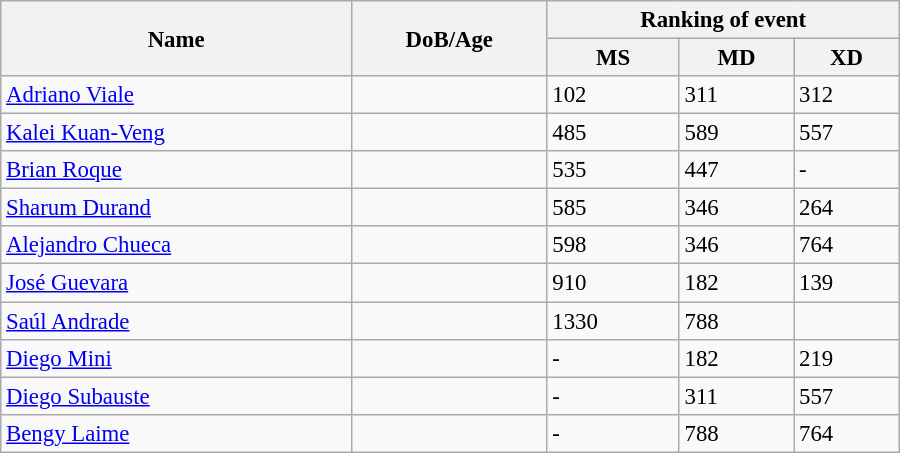<table class="wikitable" style="width:600px; font-size:95%;">
<tr>
<th rowspan="2" align="left">Name</th>
<th rowspan="2" align="left">DoB/Age</th>
<th colspan="3" align="center">Ranking of event</th>
</tr>
<tr>
<th align="center">MS</th>
<th>MD</th>
<th align="center">XD</th>
</tr>
<tr>
<td><a href='#'>Adriano Viale</a></td>
<td></td>
<td>102</td>
<td>311</td>
<td>312</td>
</tr>
<tr>
<td><a href='#'>Kalei Kuan-Veng</a></td>
<td></td>
<td>485</td>
<td>589</td>
<td>557</td>
</tr>
<tr>
<td><a href='#'>Brian Roque</a></td>
<td></td>
<td>535</td>
<td>447</td>
<td>-</td>
</tr>
<tr>
<td><a href='#'>Sharum Durand</a></td>
<td></td>
<td>585</td>
<td>346</td>
<td>264</td>
</tr>
<tr>
<td><a href='#'>Alejandro Chueca</a></td>
<td></td>
<td>598</td>
<td>346</td>
<td>764</td>
</tr>
<tr>
<td><a href='#'>José Guevara</a></td>
<td></td>
<td>910</td>
<td>182</td>
<td>139</td>
</tr>
<tr>
<td><a href='#'>Saúl Andrade</a></td>
<td></td>
<td>1330</td>
<td>788</td>
<td></td>
</tr>
<tr>
<td><a href='#'>Diego Mini</a></td>
<td></td>
<td>-</td>
<td>182</td>
<td>219</td>
</tr>
<tr>
<td><a href='#'>Diego Subauste</a></td>
<td></td>
<td>-</td>
<td>311</td>
<td>557</td>
</tr>
<tr>
<td><a href='#'>Bengy Laime</a></td>
<td></td>
<td>-</td>
<td>788</td>
<td>764</td>
</tr>
</table>
